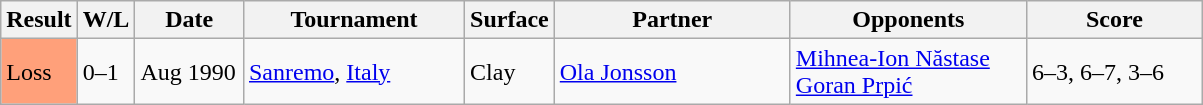<table class="sortable wikitable">
<tr>
<th style="width:40px">Result</th>
<th style="width:30px" class="unsortable">W/L</th>
<th style="width:65px">Date</th>
<th style="width:140px">Tournament</th>
<th style="width:50px">Surface</th>
<th style="width:150px">Partner</th>
<th style="width:150px">Opponents</th>
<th style="width:110px" class="unsortable">Score</th>
</tr>
<tr>
<td style="background:#ffa07a;">Loss</td>
<td>0–1</td>
<td>Aug 1990</td>
<td><a href='#'>Sanremo</a>, <a href='#'>Italy</a></td>
<td>Clay</td>
<td> <a href='#'>Ola Jonsson</a></td>
<td> <a href='#'>Mihnea-Ion Năstase</a><br> <a href='#'>Goran Prpić</a></td>
<td>6–3, 6–7, 3–6</td>
</tr>
</table>
